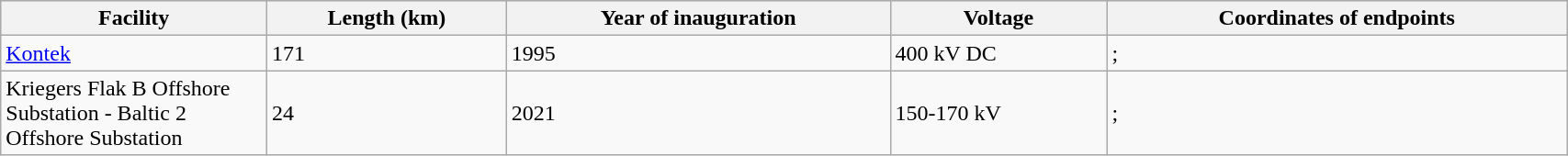<table class="wikitable sortable" width="90%">
<tr bgcolor="#dfdfdf">
<th width="17%">Facility</th>
<th>Length (km)</th>
<th>Year of inauguration</th>
<th>Voltage</th>
<th>Coordinates of endpoints</th>
</tr>
<tr>
<td><a href='#'>Kontek</a></td>
<td>171</td>
<td>1995</td>
<td>400 kV DC</td>
<td>;</td>
</tr>
<tr>
<td>Kriegers Flak B Offshore Substation - Baltic 2 Offshore Substation</td>
<td>24</td>
<td>2021</td>
<td>150-170 kV</td>
<td>;</td>
</tr>
</table>
